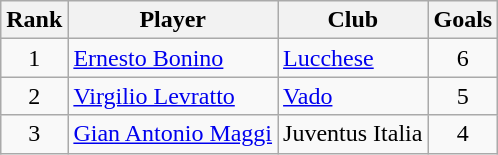<table class="wikitable sortable" style="text-align:center">
<tr>
<th>Rank</th>
<th>Player</th>
<th>Club</th>
<th>Goals</th>
</tr>
<tr>
<td>1</td>
<td align="left"><strong></strong> <a href='#'>Ernesto Bonino</a></td>
<td align="left"><a href='#'>Lucchese</a></td>
<td>6</td>
</tr>
<tr>
<td>2</td>
<td align="left"><strong></strong> <a href='#'>Virgilio Levratto</a></td>
<td align="left"><a href='#'>Vado</a></td>
<td>5</td>
</tr>
<tr>
<td>3</td>
<td align="left"><strong></strong> <a href='#'>Gian Antonio Maggi</a></td>
<td align="left">Juventus Italia</td>
<td>4</td>
</tr>
</table>
